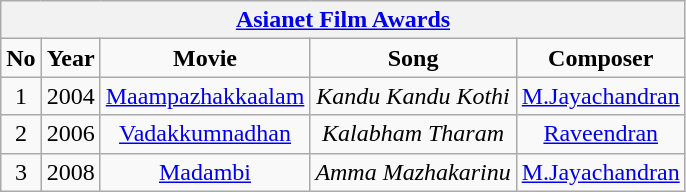<table class="wikitable" style="text-align:center" style="font-size: 90%;">
<tr>
<th colspan="5"><strong><a href='#'>Asianet Film Awards</a></strong></th>
</tr>
<tr>
<td><strong>No</strong></td>
<td><strong>Year</strong></td>
<td><strong>Movie</strong></td>
<td><strong>Song</strong></td>
<td><strong>Composer</strong></td>
</tr>
<tr>
<td>1</td>
<td>2004</td>
<td><a href='#'>Maampazhakkaalam</a></td>
<td><em>Kandu Kandu Kothi</em></td>
<td><a href='#'>M.Jayachandran</a></td>
</tr>
<tr>
<td>2</td>
<td>2006</td>
<td><a href='#'>Vadakkumnadhan</a></td>
<td><em>Kalabham Tharam</em></td>
<td><a href='#'>Raveendran</a></td>
</tr>
<tr>
<td>3</td>
<td>2008</td>
<td><a href='#'>Madambi</a></td>
<td><em>Amma Mazhakarinu</em></td>
<td><a href='#'>M.Jayachandran</a></td>
</tr>
</table>
